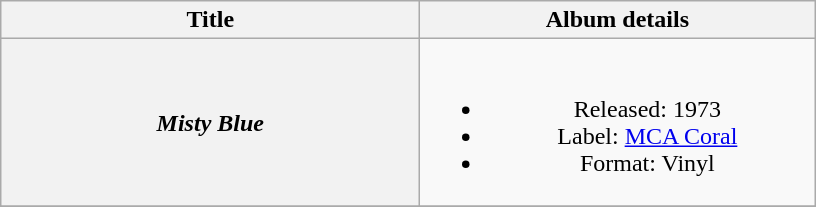<table class="wikitable plainrowheaders" style="text-align:center;">
<tr>
<th scope="col" style="width:17em;">Title</th>
<th scope="col" style="width:16em;">Album details</th>
</tr>
<tr>
<th scope="row"><em>Misty Blue</em></th>
<td><br><ul><li>Released: 1973</li><li>Label: <a href='#'>MCA Coral</a></li><li>Format: Vinyl</li></ul></td>
</tr>
<tr>
</tr>
</table>
